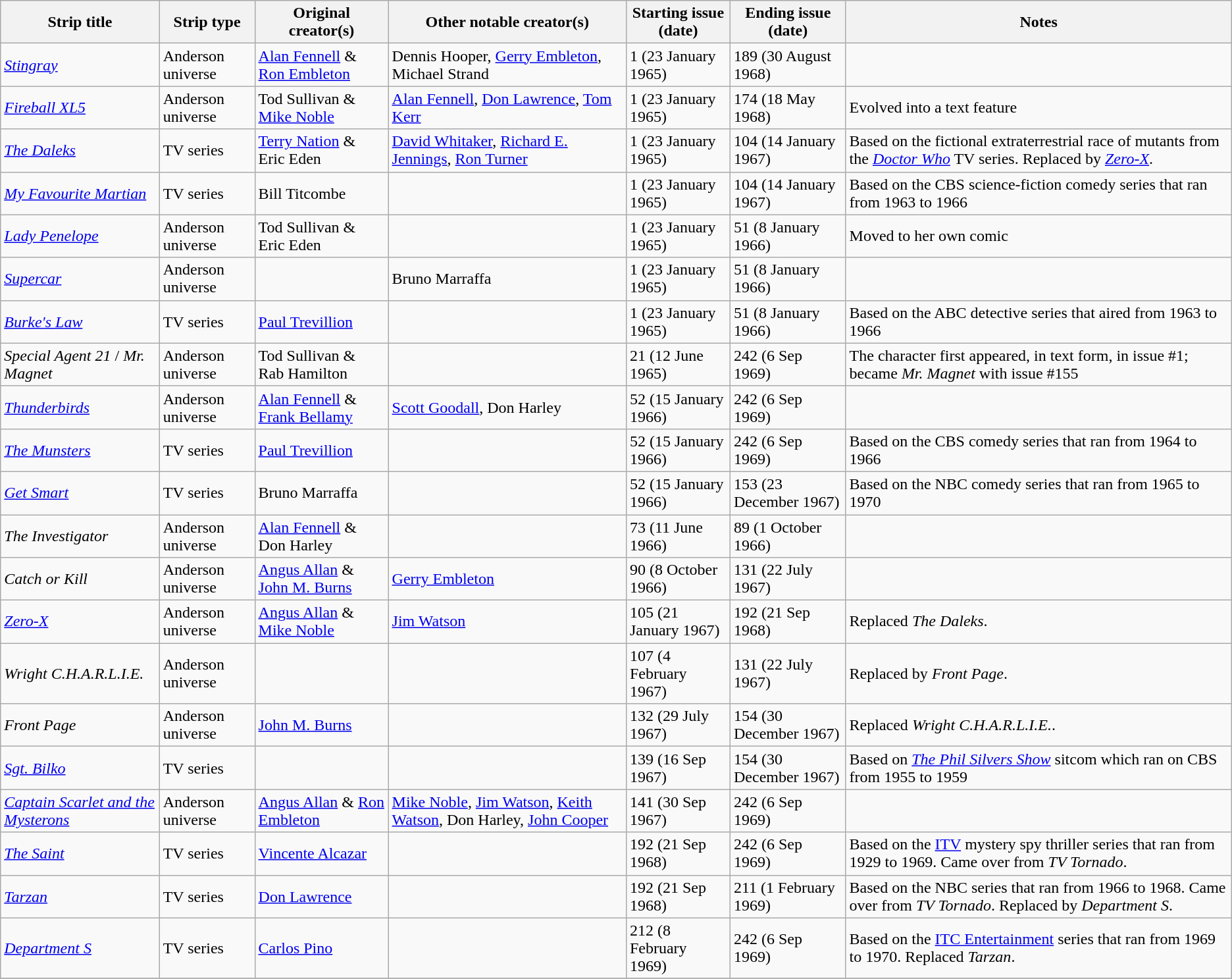<table class="wikitable sortable">
<tr>
<th>Strip title</th>
<th>Strip type</th>
<th>Original creator(s)</th>
<th>Other notable creator(s)</th>
<th>Starting issue (date)</th>
<th>Ending issue (date)</th>
<th>Notes</th>
</tr>
<tr>
<td><em><a href='#'>Stingray</a></em></td>
<td>Anderson universe</td>
<td><a href='#'>Alan Fennell</a> & <a href='#'>Ron Embleton</a></td>
<td>Dennis Hooper, <a href='#'>Gerry Embleton</a>, Michael Strand</td>
<td>1 (23 January 1965)</td>
<td>189 (30 August 1968)</td>
<td></td>
</tr>
<tr>
<td><em><a href='#'>Fireball XL5</a></em></td>
<td>Anderson universe</td>
<td>Tod Sullivan & <a href='#'>Mike Noble</a></td>
<td><a href='#'>Alan Fennell</a>, <a href='#'>Don Lawrence</a>, <a href='#'>Tom Kerr</a></td>
<td>1 (23 January 1965)</td>
<td>174 (18 May 1968)</td>
<td>Evolved into a text feature</td>
</tr>
<tr>
<td><em><a href='#'>The Daleks</a></em></td>
<td>TV series</td>
<td><a href='#'>Terry Nation</a> & Eric Eden</td>
<td><a href='#'>David Whitaker</a>, <a href='#'>Richard E. Jennings</a>, <a href='#'>Ron Turner</a></td>
<td>1 (23 January 1965)</td>
<td>104 (14 January 1967)</td>
<td>Based on the fictional extraterrestrial race of mutants from the <em><a href='#'>Doctor Who</a></em> TV series. Replaced by <em><a href='#'>Zero-X</a></em>.</td>
</tr>
<tr>
<td><em><a href='#'>My Favourite Martian</a></em></td>
<td>TV series</td>
<td>Bill Titcombe</td>
<td></td>
<td>1 (23 January 1965)</td>
<td>104 (14 January 1967)</td>
<td>Based on the CBS science-fiction comedy series that ran from 1963 to 1966</td>
</tr>
<tr>
<td><em><a href='#'>Lady Penelope</a></em></td>
<td>Anderson universe</td>
<td>Tod Sullivan & Eric Eden</td>
<td></td>
<td>1 (23 January 1965)</td>
<td>51 (8 January 1966)</td>
<td>Moved to her own comic</td>
</tr>
<tr>
<td><em><a href='#'>Supercar</a></em></td>
<td>Anderson universe</td>
<td></td>
<td>Bruno Marraffa</td>
<td>1 (23 January 1965)</td>
<td>51 (8 January 1966)</td>
<td></td>
</tr>
<tr>
<td><em><a href='#'>Burke's Law</a></em></td>
<td>TV series</td>
<td><a href='#'>Paul Trevillion</a></td>
<td></td>
<td>1 (23 January 1965)</td>
<td>51 (8 January 1966)</td>
<td>Based on the ABC detective series that aired from 1963 to 1966</td>
</tr>
<tr>
<td><em>Special Agent 21</em> / <em>Mr. Magnet</em></td>
<td>Anderson universe</td>
<td>Tod Sullivan & Rab Hamilton</td>
<td></td>
<td>21 (12 June 1965)</td>
<td>242 (6 Sep 1969)</td>
<td>The character first appeared, in text form, in issue #1; became <em>Mr. Magnet</em> with issue #155</td>
</tr>
<tr>
<td><em><a href='#'>Thunderbirds</a></em></td>
<td>Anderson universe</td>
<td><a href='#'>Alan Fennell</a> & <a href='#'>Frank Bellamy</a></td>
<td><a href='#'>Scott Goodall</a>, Don Harley</td>
<td>52 (15 January 1966)</td>
<td>242 (6 Sep 1969)</td>
<td></td>
</tr>
<tr>
<td><em><a href='#'>The Munsters</a></em></td>
<td>TV series</td>
<td><a href='#'>Paul Trevillion</a></td>
<td></td>
<td>52 (15 January 1966)</td>
<td>242 (6 Sep 1969)</td>
<td>Based on the CBS comedy series that ran from 1964 to 1966</td>
</tr>
<tr>
<td><em><a href='#'>Get Smart</a></em></td>
<td>TV series</td>
<td>Bruno Marraffa</td>
<td></td>
<td>52 (15 January 1966)</td>
<td>153 (23 December 1967)</td>
<td>Based on the NBC comedy series that ran from 1965 to 1970</td>
</tr>
<tr>
<td><em>The Investigator</em></td>
<td>Anderson universe</td>
<td><a href='#'>Alan Fennell</a> & Don Harley</td>
<td></td>
<td>73 (11 June 1966)</td>
<td>89 (1 October 1966)</td>
<td></td>
</tr>
<tr>
<td><em>Catch or Kill</em></td>
<td>Anderson universe</td>
<td><a href='#'>Angus Allan</a> & <a href='#'>John M. Burns</a></td>
<td><a href='#'>Gerry Embleton</a></td>
<td>90 (8 October 1966)</td>
<td>131 (22 July 1967)</td>
<td></td>
</tr>
<tr>
<td><em><a href='#'>Zero-X</a></em></td>
<td>Anderson universe</td>
<td><a href='#'>Angus Allan</a> & <a href='#'>Mike Noble</a></td>
<td><a href='#'>Jim Watson</a></td>
<td>105 (21 January 1967)</td>
<td>192 (21 Sep 1968)</td>
<td>Replaced <em>The Daleks</em>.</td>
</tr>
<tr>
<td><em>Wright C.H.A.R.L.I.E.</em></td>
<td>Anderson universe</td>
<td></td>
<td></td>
<td>107 (4 February 1967)</td>
<td>131 (22 July 1967)</td>
<td>Replaced by <em>Front Page</em>.</td>
</tr>
<tr>
<td><em>Front Page</em></td>
<td>Anderson universe</td>
<td><a href='#'>John M. Burns</a></td>
<td></td>
<td>132 (29 July 1967)</td>
<td>154 (30 December 1967)</td>
<td>Replaced <em>Wright C.H.A.R.L.I.E.</em>.</td>
</tr>
<tr>
<td><em><a href='#'>Sgt. Bilko</a></em></td>
<td>TV series</td>
<td></td>
<td></td>
<td>139 (16 Sep 1967)</td>
<td>154 (30 December 1967)</td>
<td>Based on <em><a href='#'>The Phil Silvers Show</a></em> sitcom which ran on CBS from 1955 to 1959</td>
</tr>
<tr>
<td><em><a href='#'>Captain Scarlet and the Mysterons</a></em></td>
<td>Anderson universe</td>
<td><a href='#'>Angus Allan</a> & <a href='#'>Ron Embleton</a></td>
<td><a href='#'>Mike Noble</a>, <a href='#'>Jim Watson</a>, <a href='#'>Keith Watson</a>, Don Harley, <a href='#'>John Cooper</a></td>
<td>141 (30 Sep 1967)</td>
<td>242 (6 Sep 1969)</td>
<td></td>
</tr>
<tr>
<td><em><a href='#'>The Saint</a></em></td>
<td>TV series</td>
<td><a href='#'>Vincente Alcazar</a></td>
<td></td>
<td>192 (21 Sep 1968)</td>
<td>242 (6 Sep 1969)</td>
<td>Based on the <a href='#'>ITV</a> mystery spy thriller series that ran from 1929 to 1969. Came over from <em>TV Tornado</em>.</td>
</tr>
<tr>
<td><em><a href='#'>Tarzan</a></em></td>
<td>TV series</td>
<td><a href='#'>Don Lawrence</a></td>
<td></td>
<td>192 (21 Sep 1968)</td>
<td>211 (1 February 1969)</td>
<td>Based on the NBC series that ran from 1966 to 1968. Came over from <em>TV Tornado</em>. Replaced by <em>Department S</em>.</td>
</tr>
<tr>
<td><em><a href='#'>Department S</a></em></td>
<td>TV series</td>
<td><a href='#'>Carlos Pino</a></td>
<td></td>
<td>212 (8 February 1969)</td>
<td>242 (6 Sep 1969)</td>
<td>Based on the <a href='#'>ITC Entertainment</a> series that ran from 1969 to 1970. Replaced <em>Tarzan</em>.</td>
</tr>
<tr>
</tr>
</table>
